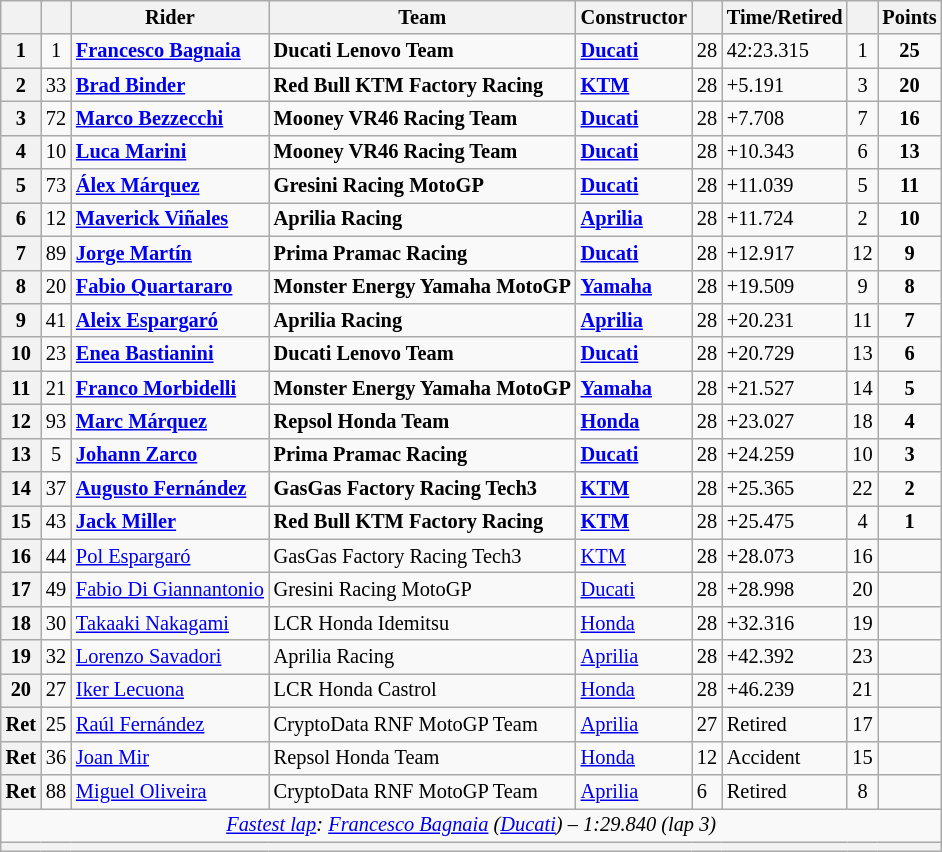<table class="wikitable sortable" style="font-size: 85%;">
<tr>
<th scope="col"></th>
<th scope="col"></th>
<th scope="col">Rider</th>
<th scope="col">Team</th>
<th scope="col">Constructor</th>
<th scope="col" class="unsortable"></th>
<th scope="col" class="unsortable">Time/Retired</th>
<th scope="col"></th>
<th scope="col">Points</th>
</tr>
<tr>
<th scope="row">1</th>
<td align="center">1</td>
<td data-sort-value="bag"> <strong><a href='#'>Francesco Bagnaia</a></strong></td>
<td><strong>Ducati Lenovo Team</strong></td>
<td><strong><a href='#'>Ducati</a></strong></td>
<td>28</td>
<td>42:23.315</td>
<td align="center">1</td>
<td align="center"><strong>25</strong></td>
</tr>
<tr>
<th scope="row">2</th>
<td align="center">33</td>
<td data-sort-value="bin"> <strong><a href='#'>Brad Binder</a></strong></td>
<td><strong>Red Bull KTM Factory Racing</strong></td>
<td><strong><a href='#'>KTM</a></strong></td>
<td>28</td>
<td>+5.191</td>
<td align="center">3</td>
<td align="center"><strong>20</strong></td>
</tr>
<tr>
<th scope="row">3</th>
<td align="center">72</td>
<td data-sort-value="bez"> <strong><a href='#'>Marco Bezzecchi</a></strong></td>
<td><strong>Mooney VR46 Racing Team</strong></td>
<td><strong><a href='#'>Ducati</a></strong></td>
<td>28</td>
<td>+7.708</td>
<td align="center">7</td>
<td align="center"><strong>16</strong></td>
</tr>
<tr>
<th scope="row">4</th>
<td align="center">10</td>
<td data-sort-value="mari"> <strong><a href='#'>Luca Marini</a></strong></td>
<td><strong>Mooney VR46 Racing Team</strong></td>
<td><strong><a href='#'>Ducati</a></strong></td>
<td>28</td>
<td>+10.343</td>
<td align="center">6</td>
<td align="center"><strong>13</strong></td>
</tr>
<tr>
<th scope="row">5</th>
<td align="center">73</td>
<td data-sort-value="marqa"> <strong><a href='#'>Álex Márquez</a></strong></td>
<td><strong>Gresini Racing MotoGP</strong></td>
<td><strong><a href='#'>Ducati</a></strong></td>
<td>28</td>
<td>+11.039</td>
<td align="center">5</td>
<td align="center"><strong>11</strong></td>
</tr>
<tr>
<th scope="row">6</th>
<td align="center">12</td>
<td data-sort-value="vin"> <strong><a href='#'>Maverick Viñales</a></strong></td>
<td><strong>Aprilia Racing</strong></td>
<td><strong><a href='#'>Aprilia</a></strong></td>
<td>28</td>
<td>+11.724</td>
<td align="center">2</td>
<td align="center"><strong>10</strong></td>
</tr>
<tr>
<th scope="row">7</th>
<td align="center">89</td>
<td data-sort-value="mart"> <strong><a href='#'>Jorge Martín</a></strong></td>
<td><strong>Prima Pramac Racing</strong></td>
<td><strong><a href='#'>Ducati</a></strong></td>
<td>28</td>
<td>+12.917</td>
<td align="center">12</td>
<td align="center"><strong>9</strong></td>
</tr>
<tr>
<th scope="row">8</th>
<td align="center">20</td>
<td data-sort-value="qua"> <strong><a href='#'>Fabio Quartararo</a></strong></td>
<td><strong>Monster Energy Yamaha MotoGP</strong></td>
<td><strong><a href='#'>Yamaha</a></strong></td>
<td>28</td>
<td>+19.509</td>
<td align="center">9</td>
<td align="center"><strong>8</strong></td>
</tr>
<tr>
<th scope="row">9</th>
<td align="center">41</td>
<td data-sort-value="espa"> <strong><a href='#'>Aleix Espargaró</a></strong></td>
<td><strong>Aprilia Racing</strong></td>
<td><strong><a href='#'>Aprilia</a></strong></td>
<td>28</td>
<td>+20.231</td>
<td align="center">11</td>
<td align="center"><strong>7</strong></td>
</tr>
<tr>
<th scope="row">10</th>
<td align="center">23</td>
<td data-sort-value="bas"> <strong><a href='#'>Enea Bastianini</a></strong></td>
<td><strong>Ducati Lenovo Team</strong></td>
<td><strong><a href='#'>Ducati</a></strong></td>
<td>28</td>
<td>+20.729</td>
<td align="center">13</td>
<td align="center"><strong>6</strong></td>
</tr>
<tr>
<th scope="row">11</th>
<td align="center">21</td>
<td data-sort-value="mor"> <strong><a href='#'>Franco Morbidelli</a></strong></td>
<td><strong>Monster Energy Yamaha MotoGP</strong></td>
<td><strong><a href='#'>Yamaha</a></strong></td>
<td>28</td>
<td>+21.527</td>
<td align="center">14</td>
<td align="center"><strong>5</strong></td>
</tr>
<tr>
<th scope="row">12</th>
<td align="center">93</td>
<td data-sort-value="marqm"> <strong><a href='#'>Marc Márquez</a></strong></td>
<td><strong>Repsol Honda Team</strong></td>
<td><strong><a href='#'>Honda</a></strong></td>
<td>28</td>
<td>+23.027</td>
<td align="center">18</td>
<td align="center"><strong>4</strong></td>
</tr>
<tr>
<th scope="row">13</th>
<td align="center">5</td>
<td data-sort-value="zar"> <strong><a href='#'>Johann Zarco</a></strong></td>
<td><strong>Prima Pramac Racing</strong></td>
<td><strong><a href='#'>Ducati</a></strong></td>
<td>28</td>
<td>+24.259</td>
<td align="center">10</td>
<td align="center"><strong>3</strong></td>
</tr>
<tr>
<th scope="row">14</th>
<td align="center">37</td>
<td data-sort-value="fera"> <strong><a href='#'>Augusto Fernández</a></strong></td>
<td><strong>GasGas Factory Racing Tech3</strong></td>
<td><strong><a href='#'>KTM</a></strong></td>
<td>28</td>
<td>+25.365</td>
<td align="center">22</td>
<td align="center"><strong>2</strong></td>
</tr>
<tr>
<th scope="row">15</th>
<td align="center">43</td>
<td data-sort-value="mil"> <strong><a href='#'>Jack Miller</a></strong></td>
<td><strong>Red Bull KTM Factory Racing</strong></td>
<td><strong><a href='#'>KTM</a></strong></td>
<td>28</td>
<td>+25.475</td>
<td align="center">4</td>
<td align="center"><strong>1</strong></td>
</tr>
<tr>
<th scope="row">16</th>
<td align="center">44</td>
<td data-sort-value="espp"> <a href='#'>Pol Espargaró</a></td>
<td>GasGas Factory Racing Tech3</td>
<td><a href='#'>KTM</a></td>
<td>28</td>
<td>+28.073</td>
<td align="center">16</td>
<td></td>
</tr>
<tr>
<th scope="row">17</th>
<td align="center">49</td>
<td data-sort-value="dig"> <a href='#'>Fabio Di Giannantonio</a></td>
<td>Gresini Racing MotoGP</td>
<td><a href='#'>Ducati</a></td>
<td>28</td>
<td>+28.998</td>
<td align="center">20</td>
<td></td>
</tr>
<tr>
<th scope="row">18</th>
<td align="center">30</td>
<td data-sort-value="nak"> <a href='#'>Takaaki Nakagami</a></td>
<td>LCR Honda Idemitsu</td>
<td><a href='#'>Honda</a></td>
<td>28</td>
<td>+32.316</td>
<td align="center">19</td>
<td></td>
</tr>
<tr>
<th scope="row">19</th>
<td align="center">32</td>
<td data-sort-value="sav"> <a href='#'>Lorenzo Savadori</a></td>
<td>Aprilia Racing</td>
<td><a href='#'>Aprilia</a></td>
<td>28</td>
<td>+42.392</td>
<td align="center">23</td>
<td></td>
</tr>
<tr>
<th scope="row">20</th>
<td align="center">27</td>
<td data-sort-value="lec"> <a href='#'>Iker Lecuona</a></td>
<td>LCR Honda Castrol</td>
<td><a href='#'>Honda</a></td>
<td>28</td>
<td>+46.239</td>
<td align="center">21</td>
<td></td>
</tr>
<tr>
<th scope="row">Ret</th>
<td align="center">25</td>
<td data-sort-value="ferr"> <a href='#'>Raúl Fernández</a></td>
<td>CryptoData RNF MotoGP Team</td>
<td><a href='#'>Aprilia</a></td>
<td>27</td>
<td>Retired</td>
<td align="center">17</td>
<td></td>
</tr>
<tr>
<th scope="row">Ret</th>
<td align="center">36</td>
<td data-sort-value="mir"> <a href='#'>Joan Mir</a></td>
<td>Repsol Honda Team</td>
<td><a href='#'>Honda</a></td>
<td>12</td>
<td>Accident</td>
<td align="center">15</td>
<td></td>
</tr>
<tr>
<th scope="row">Ret</th>
<td align="center">88</td>
<td data-sort-value="oli"> <a href='#'>Miguel Oliveira</a></td>
<td>CryptoData RNF MotoGP Team</td>
<td><a href='#'>Aprilia</a></td>
<td>6</td>
<td>Retired</td>
<td align="center">8</td>
<td></td>
</tr>
<tr class="sortbottom">
<td colspan="9" style="text-align:center"><em><a href='#'>Fastest lap</a>:  <a href='#'>Francesco Bagnaia</a> (<a href='#'>Ducati</a>) – 1:29.840 (lap 3)</em></td>
</tr>
<tr>
<th colspan=9></th>
</tr>
</table>
